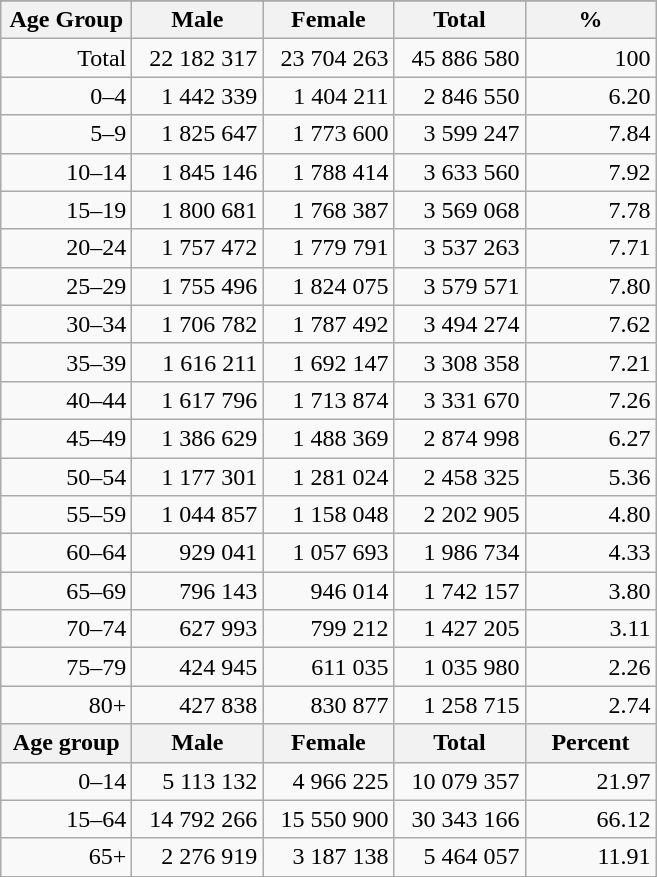<table class="wikitable">
<tr>
</tr>
<tr>
<th width="80pt">Age Group</th>
<th width="80pt">Male</th>
<th width="80pt">Female</th>
<th width="80pt">Total</th>
<th width="80pt">%</th>
</tr>
<tr>
<td align="right">Total</td>
<td align="right">22 182 317</td>
<td align="right">23 704 263</td>
<td align="right">45 886 580</td>
<td align="right">100</td>
</tr>
<tr>
<td align="right">0–4</td>
<td align="right">1 442 339</td>
<td align="right">1 404 211</td>
<td align="right">2 846 550</td>
<td align="right">6.20</td>
</tr>
<tr>
<td align="right">5–9</td>
<td align="right">1 825 647</td>
<td align="right">1 773 600</td>
<td align="right">3 599 247</td>
<td align="right">7.84</td>
</tr>
<tr>
<td align="right">10–14</td>
<td align="right">1 845 146</td>
<td align="right">1 788 414</td>
<td align="right">3 633 560</td>
<td align="right">7.92</td>
</tr>
<tr>
<td align="right">15–19</td>
<td align="right">1 800 681</td>
<td align="right">1 768 387</td>
<td align="right">3 569 068</td>
<td align="right">7.78</td>
</tr>
<tr>
<td align="right">20–24</td>
<td align="right">1 757 472</td>
<td align="right">1 779 791</td>
<td align="right">3 537 263</td>
<td align="right">7.71</td>
</tr>
<tr>
<td align="right">25–29</td>
<td align="right">1 755 496</td>
<td align="right">1 824 075</td>
<td align="right">3 579 571</td>
<td align="right">7.80</td>
</tr>
<tr>
<td align="right">30–34</td>
<td align="right">1 706 782</td>
<td align="right">1 787 492</td>
<td align="right">3 494 274</td>
<td align="right">7.62</td>
</tr>
<tr>
<td align="right">35–39</td>
<td align="right">1 616 211</td>
<td align="right">1 692 147</td>
<td align="right">3 308 358</td>
<td align="right">7.21</td>
</tr>
<tr>
<td align="right">40–44</td>
<td align="right">1 617 796</td>
<td align="right">1 713 874</td>
<td align="right">3 331 670</td>
<td align="right">7.26</td>
</tr>
<tr>
<td align="right">45–49</td>
<td align="right">1 386 629</td>
<td align="right">1 488 369</td>
<td align="right">2 874 998</td>
<td align="right">6.27</td>
</tr>
<tr>
<td align="right">50–54</td>
<td align="right">1 177 301</td>
<td align="right">1 281 024</td>
<td align="right">2 458 325</td>
<td align="right">5.36</td>
</tr>
<tr>
<td align="right">55–59</td>
<td align="right">1 044 857</td>
<td align="right">1 158 048</td>
<td align="right">2 202 905</td>
<td align="right">4.80</td>
</tr>
<tr>
<td align="right">60–64</td>
<td align="right">929 041</td>
<td align="right">1 057 693</td>
<td align="right">1 986 734</td>
<td align="right">4.33</td>
</tr>
<tr>
<td align="right">65–69</td>
<td align="right">796 143</td>
<td align="right">946 014</td>
<td align="right">1 742 157</td>
<td align="right">3.80</td>
</tr>
<tr>
<td align="right">70–74</td>
<td align="right">627 993</td>
<td align="right">799 212</td>
<td align="right">1 427 205</td>
<td align="right">3.11</td>
</tr>
<tr>
<td align="right">75–79</td>
<td align="right">424 945</td>
<td align="right">611 035</td>
<td align="right">1 035 980</td>
<td align="right">2.26</td>
</tr>
<tr>
<td align="right">80+</td>
<td align="right">427 838</td>
<td align="right">830 877</td>
<td align="right">1 258 715</td>
<td align="right">2.74</td>
</tr>
<tr>
<th width="50">Age group</th>
<th width="80pt">Male</th>
<th width="80">Female</th>
<th width="80">Total</th>
<th width="50">Percent</th>
</tr>
<tr>
<td align="right">0–14</td>
<td align="right">5 113 132</td>
<td align="right">4 966 225</td>
<td align="right">10 079 357</td>
<td align="right">21.97</td>
</tr>
<tr>
<td align="right">15–64</td>
<td align="right">14 792 266</td>
<td align="right">15 550 900</td>
<td align="right">30 343 166</td>
<td align="right">66.12</td>
</tr>
<tr>
<td align="right">65+</td>
<td align="right">2 276 919</td>
<td align="right">3 187 138</td>
<td align="right">5 464 057</td>
<td align="right">11.91</td>
</tr>
<tr>
</tr>
</table>
